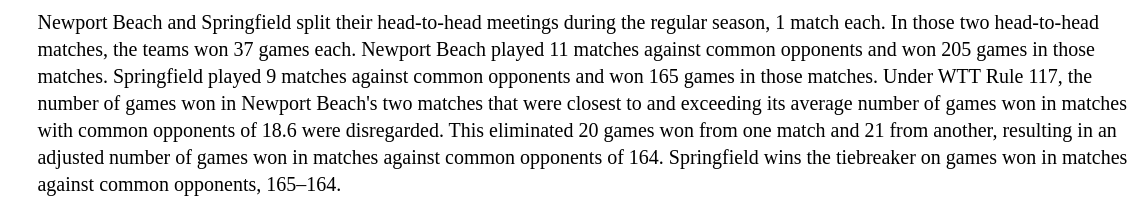<table width=60%>
<tr>
<td style="width: 20px;"></td>
<td bgcolor=#ffffff></td>
</tr>
<tr>
<td bgcolor=#ffffff></td>
<td bgcolor=#ffffff><small>Newport Beach and Springfield split their head-to-head meetings during the regular season, 1 match each. In those two head-to-head matches, the teams won 37 games each. Newport Beach played 11 matches against common opponents and won 205 games in those matches. Springfield played 9 matches against common opponents and won 165 games in those matches. Under WTT Rule 117, the number of games won in Newport Beach's two matches that were closest to and exceeding its average number of games won in matches with common opponents of 18.6 were disregarded. This eliminated 20 games won from one match and 21 from another, resulting in an adjusted number of games won in matches against common opponents of 164. Springfield wins the tiebreaker on games won in matches against common opponents, 165–164.</small></td>
</tr>
</table>
